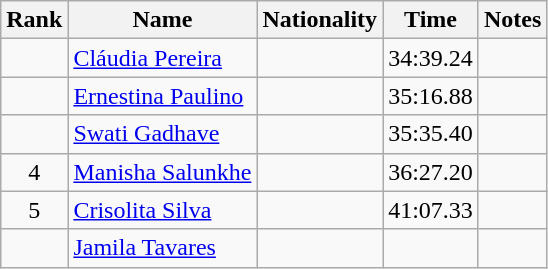<table class="wikitable sortable" style="text-align:center">
<tr>
<th>Rank</th>
<th>Name</th>
<th>Nationality</th>
<th>Time</th>
<th>Notes</th>
</tr>
<tr>
<td></td>
<td align=left><a href='#'>Cláudia Pereira</a></td>
<td align=left></td>
<td>34:39.24</td>
<td></td>
</tr>
<tr>
<td></td>
<td align=left><a href='#'>Ernestina Paulino</a></td>
<td align=left></td>
<td>35:16.88</td>
<td></td>
</tr>
<tr>
<td></td>
<td align=left><a href='#'>Swati Gadhave</a></td>
<td align=left></td>
<td>35:35.40</td>
<td></td>
</tr>
<tr>
<td>4</td>
<td align=left><a href='#'>Manisha Salunkhe</a></td>
<td align=left></td>
<td>36:27.20</td>
<td></td>
</tr>
<tr>
<td>5</td>
<td align=left><a href='#'>Crisolita Silva</a></td>
<td align=left></td>
<td>41:07.33</td>
<td></td>
</tr>
<tr>
<td></td>
<td align=left><a href='#'>Jamila Tavares</a></td>
<td align=left></td>
<td></td>
<td></td>
</tr>
</table>
